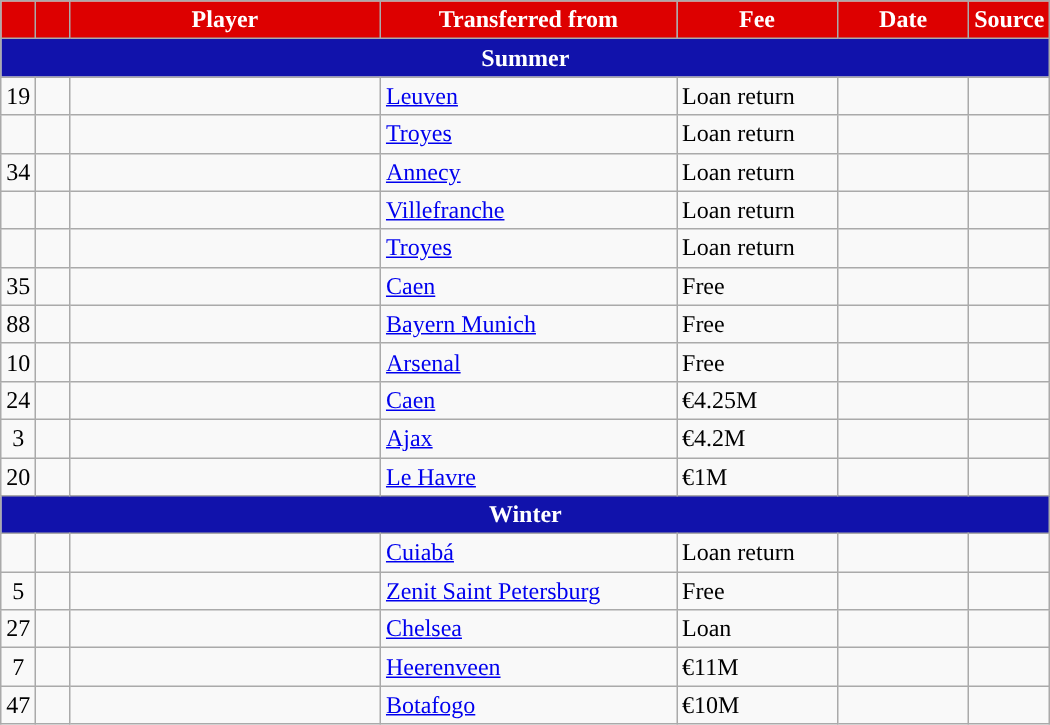<table class="wikitable plainrowheaders sortable">
<tr>
<th style="background:#DD0000; color:white; scope=col; width:15px"></th>
<th style="background:#DD0000; color:white; scope=col; width:15px"></th>
<th style="background:#DD0000; color:white; scope=col; width:200px">Player</th>
<th style="background:#DD0000; color:white; scope=col; width:190px">Transferred from</th>
<th style="background:#DD0000; color:white; scope=col; width:100px">Fee</th>
<th style="background:#DD0000; color:white; scope=col; width:80px">Date</th>
<th style="background:#DD0000; color:white; scope=col; width:15px">Source</th>
</tr>
<tr>
<th colspan="7" style="background:#1112AB; color:white;">Summer</th>
</tr>
<tr>
<td align=center>19</td>
<td align=center></td>
<td></td>
<td> <a href='#'>Leuven</a></td>
<td>Loan return</td>
<td></td>
<td></td>
</tr>
<tr>
<td align=center></td>
<td align=center></td>
<td></td>
<td> <a href='#'>Troyes</a></td>
<td>Loan return</td>
<td></td>
<td></td>
</tr>
<tr>
<td align=center>34</td>
<td align=center></td>
<td></td>
<td> <a href='#'>Annecy</a></td>
<td>Loan return</td>
<td></td>
<td></td>
</tr>
<tr>
<td align=center></td>
<td align=center></td>
<td></td>
<td> <a href='#'>Villefranche</a></td>
<td>Loan return</td>
<td></td>
<td></td>
</tr>
<tr>
<td align=center></td>
<td align=center></td>
<td></td>
<td> <a href='#'>Troyes</a></td>
<td>Loan return</td>
<td></td>
<td></td>
</tr>
<tr>
<td align=center>35</td>
<td align=center></td>
<td></td>
<td> <a href='#'>Caen</a></td>
<td>Free</td>
<td></td>
<td></td>
</tr>
<tr>
<td align=center>88</td>
<td align=center></td>
<td></td>
<td> <a href='#'>Bayern Munich</a></td>
<td>Free</td>
<td></td>
<td></td>
</tr>
<tr>
<td align=center>10</td>
<td align=center></td>
<td></td>
<td> <a href='#'>Arsenal</a></td>
<td>Free</td>
<td></td>
<td></td>
</tr>
<tr>
<td align=center>24</td>
<td align=center></td>
<td></td>
<td> <a href='#'>Caen</a></td>
<td>€4.25M</td>
<td></td>
<td></td>
</tr>
<tr>
<td align=center>3</td>
<td align=center></td>
<td></td>
<td> <a href='#'>Ajax</a></td>
<td>€4.2M</td>
<td></td>
<td></td>
</tr>
<tr>
<td align=center>20</td>
<td align=center></td>
<td></td>
<td> <a href='#'>Le Havre</a></td>
<td>€1M</td>
<td></td>
<td></td>
</tr>
<tr>
<th colspan="7" style="background:#1112AB; color:white;">Winter</th>
</tr>
<tr>
<td align=center></td>
<td align=center></td>
<td></td>
<td> <a href='#'>Cuiabá</a></td>
<td>Loan return</td>
<td></td>
<td></td>
</tr>
<tr>
<td align=center>5</td>
<td align=center></td>
<td></td>
<td> <a href='#'>Zenit Saint Petersburg</a></td>
<td>Free</td>
<td></td>
<td></td>
</tr>
<tr>
<td align=center>27</td>
<td align=center></td>
<td></td>
<td> <a href='#'>Chelsea</a></td>
<td>Loan</td>
<td></td>
<td></td>
</tr>
<tr>
<td align=center>7</td>
<td align=center></td>
<td></td>
<td> <a href='#'>Heerenveen</a></td>
<td>€11M</td>
<td></td>
<td></td>
</tr>
<tr>
<td align=center>47</td>
<td align=center></td>
<td></td>
<td> <a href='#'>Botafogo</a></td>
<td>€10M</td>
<td></td>
<td></td>
</tr>
</table>
